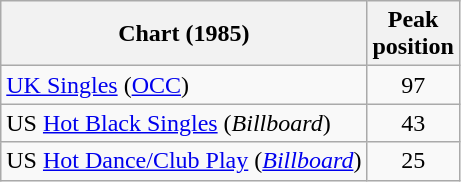<table class="wikitable sortable">
<tr>
<th>Chart (1985)</th>
<th>Peak<br>position</th>
</tr>
<tr>
<td><a href='#'>UK Singles</a> (<a href='#'>OCC</a>)</td>
<td align="center">97</td>
</tr>
<tr>
<td>US <a href='#'>Hot Black Singles</a> (<em>Billboard</em>)</td>
<td align="center">43</td>
</tr>
<tr>
<td>US <a href='#'>Hot Dance/Club Play</a> (<em><a href='#'>Billboard</a></em>)</td>
<td style="text-align:center;">25</td>
</tr>
</table>
